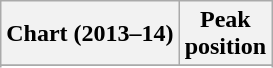<table class="wikitable sortable plainrowheaders">
<tr>
<th>Chart (2013–14)</th>
<th>Peak<br>position</th>
</tr>
<tr>
</tr>
<tr>
</tr>
<tr>
</tr>
<tr>
</tr>
<tr>
</tr>
<tr>
</tr>
</table>
